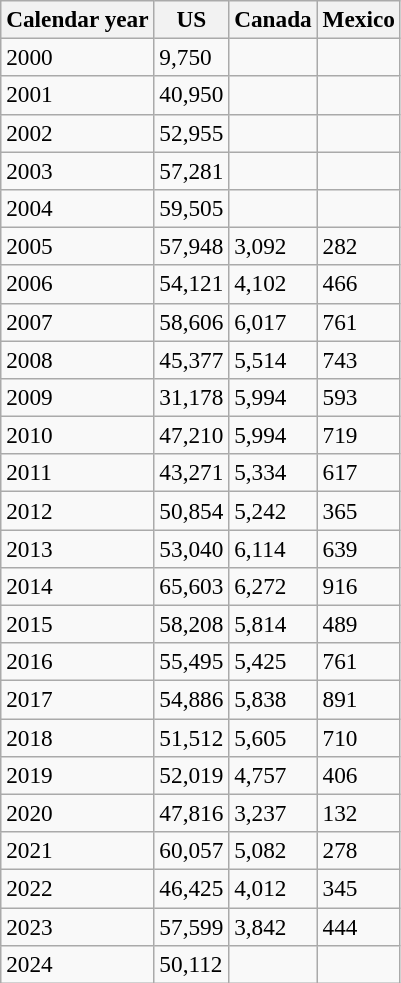<table class=wikitable style="font-size:97%">
<tr>
<th>Calendar year</th>
<th>US</th>
<th>Canada</th>
<th>Mexico</th>
</tr>
<tr>
<td>2000</td>
<td>9,750</td>
<td></td>
<td></td>
</tr>
<tr>
<td>2001</td>
<td>40,950</td>
<td></td>
<td></td>
</tr>
<tr>
<td>2002</td>
<td>52,955</td>
<td></td>
<td></td>
</tr>
<tr>
<td>2003</td>
<td>57,281</td>
<td></td>
<td></td>
</tr>
<tr>
<td>2004</td>
<td>59,505</td>
<td></td>
<td></td>
</tr>
<tr>
<td>2005</td>
<td>57,948</td>
<td>3,092</td>
<td>282</td>
</tr>
<tr>
<td>2006</td>
<td>54,121</td>
<td>4,102</td>
<td>466</td>
</tr>
<tr>
<td>2007</td>
<td>58,606</td>
<td>6,017</td>
<td>761</td>
</tr>
<tr>
<td>2008</td>
<td>45,377</td>
<td>5,514</td>
<td>743</td>
</tr>
<tr>
<td>2009</td>
<td>31,178</td>
<td>5,994</td>
<td>593</td>
</tr>
<tr>
<td>2010</td>
<td>47,210</td>
<td>5,994</td>
<td>719</td>
</tr>
<tr>
<td>2011</td>
<td>43,271</td>
<td>5,334</td>
<td>617</td>
</tr>
<tr>
<td>2012</td>
<td>50,854</td>
<td>5,242</td>
<td>365</td>
</tr>
<tr>
<td>2013</td>
<td>53,040</td>
<td>6,114</td>
<td>639</td>
</tr>
<tr>
<td>2014</td>
<td>65,603</td>
<td>6,272</td>
<td>916</td>
</tr>
<tr>
<td>2015</td>
<td>58,208</td>
<td>5,814</td>
<td>489</td>
</tr>
<tr>
<td>2016</td>
<td>55,495</td>
<td>5,425</td>
<td>761</td>
</tr>
<tr>
<td>2017</td>
<td>54,886</td>
<td>5,838</td>
<td>891</td>
</tr>
<tr>
<td>2018</td>
<td>51,512</td>
<td>5,605</td>
<td>710</td>
</tr>
<tr>
<td>2019</td>
<td>52,019</td>
<td>4,757</td>
<td>406</td>
</tr>
<tr>
<td>2020</td>
<td>47,816</td>
<td>3,237</td>
<td>132</td>
</tr>
<tr>
<td>2021</td>
<td>60,057</td>
<td>5,082</td>
<td>278</td>
</tr>
<tr>
<td>2022</td>
<td>46,425</td>
<td>4,012</td>
<td>345</td>
</tr>
<tr>
<td>2023</td>
<td>57,599</td>
<td>3,842</td>
<td>444</td>
</tr>
<tr>
<td>2024</td>
<td>50,112</td>
<td></td>
<td></td>
</tr>
</table>
